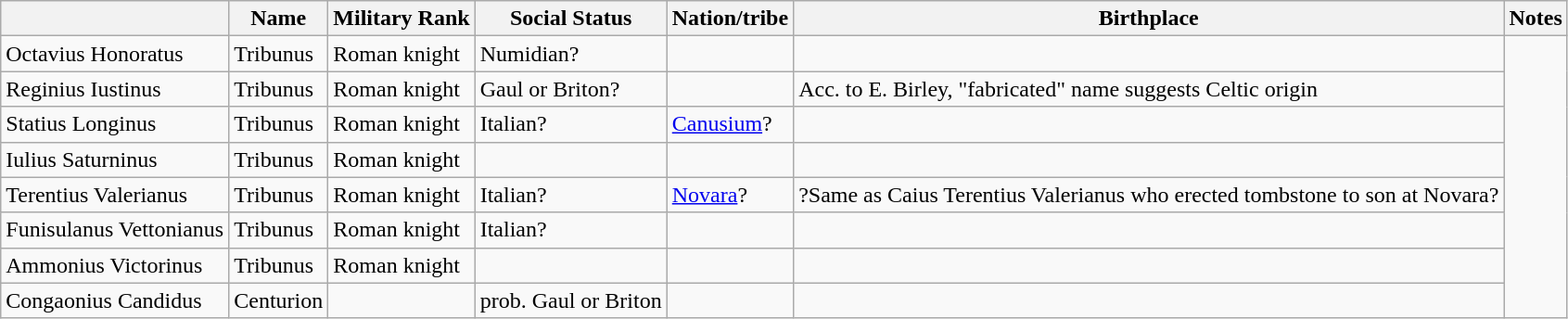<table class = wikitable>
<tr>
<th></th>
<th>Name</th>
<th>Military Rank</th>
<th>Social Status</th>
<th>Nation/tribe</th>
<th>Birthplace</th>
<th>Notes</th>
</tr>
<tr>
<td>Octavius Honoratus</td>
<td>Tribunus</td>
<td>Roman knight</td>
<td>Numidian?</td>
<td></td>
<td></td>
</tr>
<tr>
<td>Reginius Iustinus</td>
<td>Tribunus</td>
<td>Roman knight</td>
<td>Gaul or Briton?</td>
<td></td>
<td>Acc. to E. Birley, "fabricated" name suggests Celtic origin</td>
</tr>
<tr>
<td>Statius Longinus</td>
<td>Tribunus</td>
<td>Roman knight</td>
<td>Italian?</td>
<td><a href='#'>Canusium</a>?</td>
<td></td>
</tr>
<tr>
<td>Iulius Saturninus</td>
<td>Tribunus</td>
<td>Roman knight</td>
<td></td>
<td></td>
<td></td>
</tr>
<tr>
<td>Terentius Valerianus</td>
<td>Tribunus</td>
<td>Roman knight</td>
<td>Italian?</td>
<td><a href='#'>Novara</a>?</td>
<td>?Same as Caius Terentius Valerianus who erected tombstone to son at Novara?</td>
</tr>
<tr>
<td>Funisulanus Vettonianus</td>
<td>Tribunus</td>
<td>Roman knight</td>
<td>Italian?</td>
<td></td>
<td></td>
</tr>
<tr>
<td>Ammonius Victorinus</td>
<td>Tribunus</td>
<td>Roman knight</td>
<td></td>
<td></td>
<td></td>
</tr>
<tr>
<td>Congaonius Candidus</td>
<td>Centurion</td>
<td></td>
<td>prob. Gaul or Briton</td>
<td></td>
<td></td>
</tr>
</table>
